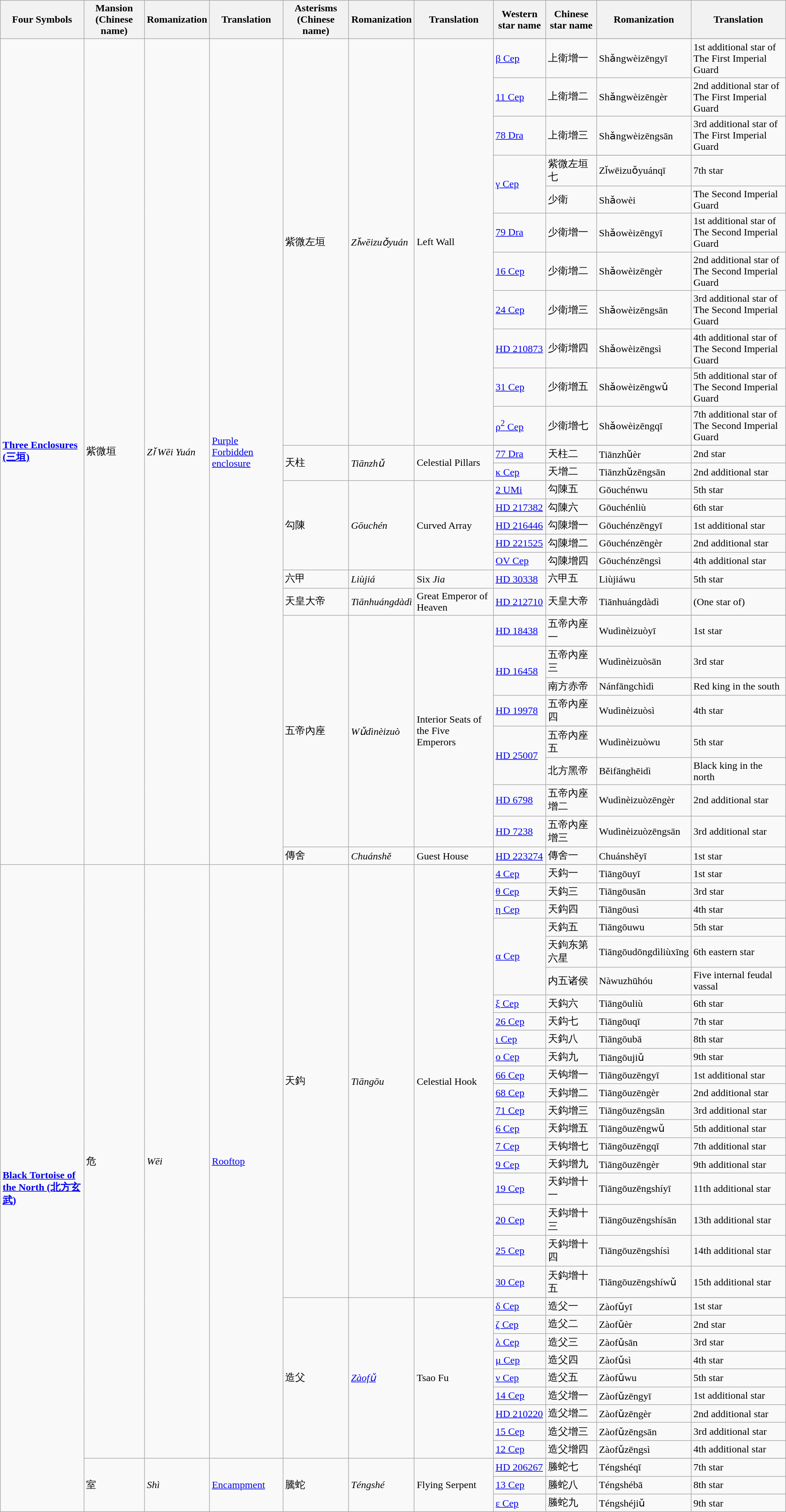<table class="wikitable">
<tr>
<th><strong>Four Symbols</strong></th>
<th><strong>Mansion (Chinese name)</strong></th>
<th><strong>Romanization</strong></th>
<th><strong>Translation</strong></th>
<th><strong>Asterisms (Chinese name)</strong></th>
<th><strong>Romanization</strong></th>
<th><strong>Translation</strong></th>
<th><strong>Western star name</strong></th>
<th><strong>Chinese star name</strong></th>
<th><strong>Romanization</strong></th>
<th><strong>Translation</strong></th>
</tr>
<tr>
<td rowspan="36"><strong><a href='#'>Three Enclosures (三垣)</a></strong></td>
<td rowspan="36">紫微垣</td>
<td rowspan="36"><em>Zǐ Wēi Yuán</em></td>
<td rowspan="36"><a href='#'>Purple Forbidden enclosure</a></td>
<td rowspan="13">紫微左垣</td>
<td rowspan="13"><em>Zǐwēizuǒyuán</em></td>
<td rowspan="13">Left Wall</td>
</tr>
<tr>
<td><a href='#'>β Cep</a></td>
<td>上衛增一</td>
<td>Shǎngwèizēngyī</td>
<td>1st additional star of The First Imperial Guard</td>
</tr>
<tr>
<td><a href='#'>11 Cep</a></td>
<td>上衛增二</td>
<td>Shǎngwèizēngèr</td>
<td>2nd additional star of The First Imperial Guard</td>
</tr>
<tr>
<td><a href='#'>78 Dra</a></td>
<td>上衛增三</td>
<td>Shǎngwèizēngsān</td>
<td>3rd additional star of The First Imperial Guard</td>
</tr>
<tr>
<td rowspan="3"><a href='#'>γ Cep</a></td>
</tr>
<tr>
<td>紫微左垣七</td>
<td>Zǐwēizuǒyuánqī</td>
<td>7th star</td>
</tr>
<tr>
<td>少衛</td>
<td>Shǎowèi</td>
<td>The Second Imperial Guard</td>
</tr>
<tr>
<td><a href='#'>79 Dra</a></td>
<td>少衛增一</td>
<td>Shǎowèizēngyī</td>
<td>1st additional star of The Second Imperial Guard</td>
</tr>
<tr>
<td><a href='#'>16 Cep</a></td>
<td>少衛增二</td>
<td>Shǎowèizēngèr</td>
<td>2nd additional star of The Second Imperial Guard</td>
</tr>
<tr>
<td><a href='#'>24 Cep</a></td>
<td>少衛增三</td>
<td>Shǎowèizēngsān</td>
<td>3rd additional star of The Second Imperial Guard</td>
</tr>
<tr>
<td><a href='#'>HD 210873</a></td>
<td>少衛增四</td>
<td>Shǎowèizēngsì</td>
<td>4th additional star of The Second Imperial Guard</td>
</tr>
<tr>
<td><a href='#'>31 Cep</a></td>
<td>少衛增五</td>
<td>Shǎowèizēngwǔ</td>
<td>5th additional star of The Second Imperial Guard</td>
</tr>
<tr>
<td><a href='#'>ρ<sup>2</sup> Cep</a></td>
<td>少衛增七</td>
<td>Shǎowèizēngqī</td>
<td>7th additional star of The Second Imperial Guard</td>
</tr>
<tr>
<td rowspan="3">天柱</td>
<td rowspan="3"><em>Tiānzhǔ</em></td>
<td rowspan="3">Celestial Pillars</td>
</tr>
<tr>
<td><a href='#'>77 Dra</a></td>
<td>天柱二</td>
<td>Tiānzhǔèr</td>
<td>2nd star</td>
</tr>
<tr>
<td><a href='#'>κ Cep</a></td>
<td>天增二</td>
<td>Tiānzhǔzēngsān</td>
<td>2nd additional star</td>
</tr>
<tr>
<td rowspan="6">勾陳</td>
<td rowspan="6"><em>Gōuchén</em></td>
<td rowspan="6">Curved Array</td>
</tr>
<tr>
<td><a href='#'>2 UMi</a></td>
<td>勾陳五</td>
<td>Gōuchénwu</td>
<td>5th star</td>
</tr>
<tr>
<td><a href='#'>HD 217382</a></td>
<td>勾陳六</td>
<td>Gōuchénliù</td>
<td>6th star</td>
</tr>
<tr>
<td><a href='#'>HD 216446</a></td>
<td>勾陳增一</td>
<td>Gōuchénzēngyī</td>
<td>1st additional star</td>
</tr>
<tr>
<td><a href='#'>HD 221525</a></td>
<td>勾陳增二</td>
<td>Gōuchénzēngèr</td>
<td>2nd additional star</td>
</tr>
<tr>
<td><a href='#'>OV Cep</a></td>
<td>勾陳增四</td>
<td>Gōuchénzēngsì</td>
<td>4th additional star</td>
</tr>
<tr>
<td>六甲</td>
<td><em>Liùjiá</em></td>
<td>Six <em>Jia</em></td>
<td><a href='#'>HD 30338</a></td>
<td>六甲五</td>
<td>Liùjiáwu</td>
<td>5th star</td>
</tr>
<tr>
<td>天皇大帝</td>
<td><em>Tiānhuángdàdì</em></td>
<td>Great Emperor of Heaven</td>
<td><a href='#'>HD 212710</a></td>
<td>天皇大帝</td>
<td>Tiānhuángdàdì</td>
<td>(One star of)</td>
</tr>
<tr>
<td rowspan="11">五帝內座</td>
<td rowspan="11"><em>Wǔdìnèizuò</em></td>
<td rowspan="11">Interior Seats of the Five Emperors</td>
</tr>
<tr>
<td><a href='#'>HD 18438</a></td>
<td>五帝內座一</td>
<td>Wudìnèizuòyī</td>
<td>1st star</td>
</tr>
<tr>
<td rowspan="3"><a href='#'>HD 16458</a></td>
</tr>
<tr>
<td>五帝內座三</td>
<td>Wudìnèizuòsān</td>
<td>3rd star</td>
</tr>
<tr>
<td>南方赤帝</td>
<td>Nánfāngchìdì</td>
<td>Red king in the south</td>
</tr>
<tr>
<td><a href='#'>HD 19978</a></td>
<td>五帝內座四</td>
<td>Wudìnèizuòsì</td>
<td>4th star</td>
</tr>
<tr>
<td rowspan="3"><a href='#'>HD 25007</a></td>
</tr>
<tr>
<td>五帝內座五</td>
<td>Wudìnèizuòwu</td>
<td>5th star</td>
</tr>
<tr>
<td>北方黑帝</td>
<td>Běifānghēidì</td>
<td>Black king in the north</td>
</tr>
<tr>
<td><a href='#'>HD 6798</a></td>
<td>五帝內座增二</td>
<td>Wudìnèizuòzēngèr</td>
<td>2nd additional star</td>
</tr>
<tr>
<td><a href='#'>HD 7238</a></td>
<td>五帝內座增三</td>
<td>Wudìnèizuòzēngsān</td>
<td>3rd additional star</td>
</tr>
<tr>
<td>傳舍</td>
<td><em>Chuánshě</em></td>
<td>Guest House</td>
<td><a href='#'>HD 223274</a></td>
<td>傳舍一</td>
<td>Chuánshěyī</td>
<td>1st star</td>
</tr>
<tr>
<td rowspan="38"><strong><a href='#'>Black Tortoise of the North (北方玄武)</a></strong></td>
<td rowspan="32">危</td>
<td rowspan="32"><em>Wēi</em></td>
<td rowspan="32"><a href='#'>Rooftop</a></td>
<td rowspan="22">天鈎</td>
<td rowspan="22"><em>Tiāngōu</em></td>
<td rowspan="22">Celestial Hook</td>
</tr>
<tr>
<td><a href='#'>4 Cep</a></td>
<td>天鈎一</td>
<td>Tiāngōuyī</td>
<td>1st star</td>
</tr>
<tr>
<td><a href='#'>θ Cep</a></td>
<td>天鈎三</td>
<td>Tiāngōusān</td>
<td>3rd star</td>
</tr>
<tr>
<td><a href='#'>η Cep</a></td>
<td>天鈎四</td>
<td>Tiāngōusì</td>
<td>4th star</td>
</tr>
<tr>
<td rowspan="4"><a href='#'>α Cep</a></td>
</tr>
<tr>
<td>天鈎五</td>
<td>Tiāngōuwu</td>
<td>5th star</td>
</tr>
<tr>
<td>天鉤东第六星</td>
<td>Tiāngōudōngdìliùxīng</td>
<td>6th eastern star</td>
</tr>
<tr>
<td>内五诸侯</td>
<td>Nàwuzhūhóu</td>
<td>Five internal 	feudal vassal</td>
</tr>
<tr>
<td><a href='#'>ξ Cep</a></td>
<td>天鈎六</td>
<td>Tiāngōuliù</td>
<td>6th star</td>
</tr>
<tr>
<td><a href='#'>26 Cep</a></td>
<td>天鈎七</td>
<td>Tiāngōuqī</td>
<td>7th star</td>
</tr>
<tr>
<td><a href='#'>ι Cep</a></td>
<td>天鈎八</td>
<td>Tiāngōubā</td>
<td>8th star</td>
</tr>
<tr>
<td><a href='#'>ο Cep</a></td>
<td>天鈎九</td>
<td>Tiāngōujiǔ</td>
<td>9th star</td>
</tr>
<tr>
<td><a href='#'>66 Cep</a></td>
<td>天钩增一</td>
<td>Tiāngōuzēngyī</td>
<td>1st additional star</td>
</tr>
<tr>
<td><a href='#'>68 Cep</a></td>
<td>天鈎增二</td>
<td>Tiāngōuzēngèr</td>
<td>2nd additional star</td>
</tr>
<tr>
<td><a href='#'>71 Cep</a></td>
<td>天鈎增三</td>
<td>Tiāngōuzēngsān</td>
<td>3rd additional star</td>
</tr>
<tr>
<td><a href='#'>6 Cep</a></td>
<td>天鈎增五</td>
<td>Tiāngōuzēngwǔ</td>
<td>5th additional star</td>
</tr>
<tr>
<td><a href='#'>7 Cep</a></td>
<td>天钩增七</td>
<td>Tiāngōuzēngqī</td>
<td>7th additional star</td>
</tr>
<tr>
<td><a href='#'>9 Cep</a></td>
<td>天鈎增九</td>
<td>Tiāngōuzēngèr</td>
<td>9th additional star</td>
</tr>
<tr>
<td><a href='#'>19 Cep</a></td>
<td>天鈎增十一</td>
<td>Tiāngōuzēngshíyī</td>
<td>11th additional star</td>
</tr>
<tr>
<td><a href='#'>20 Cep</a></td>
<td>天鈎增十三</td>
<td>Tiāngōuzēngshísān</td>
<td>13th additional star</td>
</tr>
<tr>
<td><a href='#'>25 Cep</a></td>
<td>天鈎增十四</td>
<td>Tiāngōuzēngshísì</td>
<td>14th additional star</td>
</tr>
<tr>
<td><a href='#'>30 Cep</a></td>
<td>天鈎增十五</td>
<td>Tiāngōuzēngshíwǔ</td>
<td>15th additional star</td>
</tr>
<tr>
<td rowspan="10">造父</td>
<td rowspan="10"><em><a href='#'>Zàofǔ</a></em></td>
<td rowspan="10">Tsao Fu</td>
</tr>
<tr>
<td><a href='#'>δ Cep</a></td>
<td>造父一</td>
<td>Zàofǔyī</td>
<td>1st star</td>
</tr>
<tr>
<td><a href='#'>ζ Cep</a></td>
<td>造父二</td>
<td>Zàofǔèr</td>
<td>2nd star</td>
</tr>
<tr>
<td><a href='#'>λ Cep</a></td>
<td>造父三</td>
<td>Zàofǔsān</td>
<td>3rd star</td>
</tr>
<tr>
<td><a href='#'>μ Cep</a></td>
<td>造父四</td>
<td>Zàofǔsì</td>
<td>4th star</td>
</tr>
<tr>
<td><a href='#'>ν Cep</a></td>
<td>造父五</td>
<td>Zàofǔwu</td>
<td>5th star</td>
</tr>
<tr>
<td><a href='#'>14 Cep</a></td>
<td>造父增一</td>
<td>Zàofǔzēngyī</td>
<td>1st additional star</td>
</tr>
<tr>
<td><a href='#'>HD 210220</a></td>
<td>造父增二</td>
<td>Zàofǔzēngèr</td>
<td>2nd additional star</td>
</tr>
<tr>
<td><a href='#'>15 Cep</a></td>
<td>造父增三</td>
<td>Zàofǔzēngsān</td>
<td>3rd additional star</td>
</tr>
<tr>
<td><a href='#'>12 Cep</a></td>
<td>造父增四</td>
<td>Zàofǔzēngsì</td>
<td>4th additional star</td>
</tr>
<tr>
<td rowspan="4">室</td>
<td rowspan="4"><em>Shì</em></td>
<td rowspan="4"><a href='#'>Encampment</a></td>
<td rowspan="4">騰蛇</td>
<td rowspan="4"><em>Téngshé</em></td>
<td rowspan="4">Flying Serpent</td>
</tr>
<tr>
<td><a href='#'>HD 206267</a></td>
<td>螣蛇七</td>
<td>Téngshéqī</td>
<td>7th star</td>
</tr>
<tr>
<td><a href='#'>13 Cep</a></td>
<td>螣蛇八</td>
<td>Téngshébā</td>
<td>8th star</td>
</tr>
<tr>
<td><a href='#'>ε Cep</a></td>
<td>螣蛇九</td>
<td>Téngshéjiǔ</td>
<td>9th star</td>
</tr>
</table>
